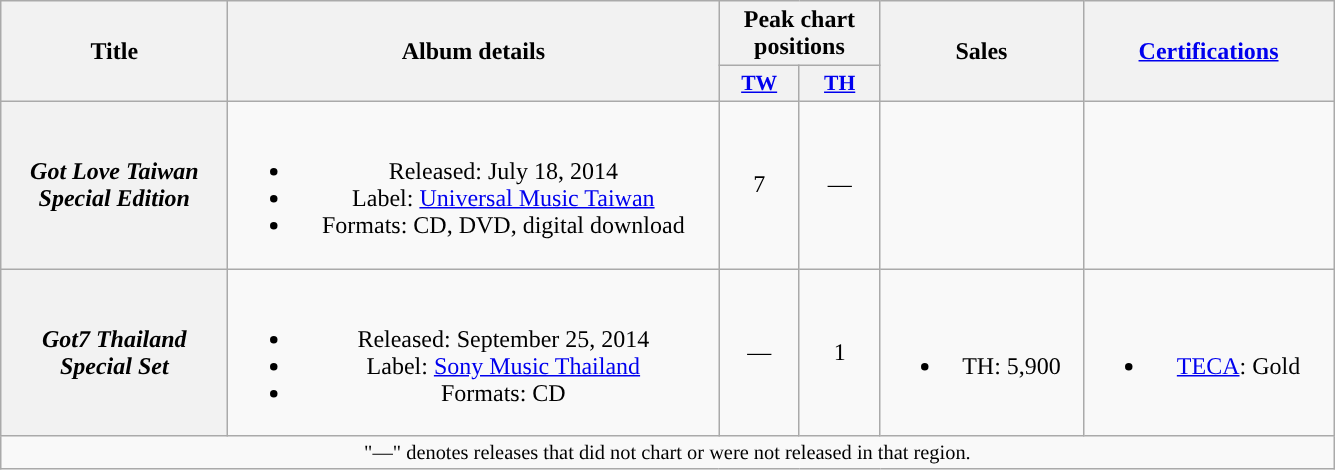<table class="wikitable plainrowheaders" style="text-align:center">
<tr>
<th scope="col" rowspan="2" style="width:9em">Title</th>
<th scope="col" rowspan="2" style="width:20em">Album details</th>
<th scope="col" colspan="2" style="width:100px;">Peak chart positions</th>
<th scope="col" rowspan="2" style="width:8em">Sales</th>
<th scope="col" rowspan="2" style="width:10em"><a href='#'>Certifications</a></th>
</tr>
<tr>
<th scope="col" style="width:3em;font-size:90%"><a href='#'>TW</a><br></th>
<th scope="col" style="width:3em;font-size:90%"><a href='#'>TH</a><br></th>
</tr>
<tr>
<th scope="row"><em>Got Love Taiwan Special Edition</em></th>
<td><br><ul><li>Released: July 18, 2014 </li><li>Label: <a href='#'>Universal Music Taiwan</a></li><li>Formats: CD, DVD, digital download</li></ul></td>
<td>7</td>
<td>—</td>
<td></td>
<td></td>
</tr>
<tr>
<th scope="row"><em>Got7 Thailand Special Set</em></th>
<td><br><ul><li>Released: September 25, 2014 </li><li>Label: <a href='#'>Sony Music Thailand</a></li><li>Formats: CD</li></ul></td>
<td>—</td>
<td>1</td>
<td><br><ul><li>TH: 5,900</li></ul></td>
<td><br><ul><li><a href='#'>TECA</a>: Gold </li></ul></td>
</tr>
<tr |>
<td colspan="6" style="font-size:85%">"—" denotes releases that did not chart or were not released in that region.</td>
</tr>
</table>
